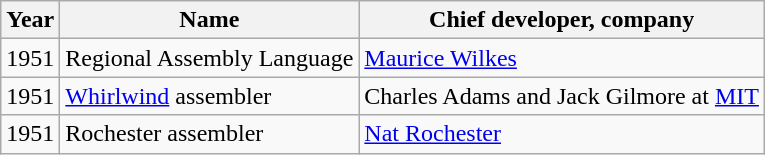<table class="wikitable">
<tr>
<th>Year</th>
<th>Name</th>
<th>Chief developer, company</th>
</tr>
<tr>
<td>1951</td>
<td>Regional Assembly Language</td>
<td><a href='#'>Maurice Wilkes</a></td>
</tr>
<tr>
<td>1951</td>
<td><a href='#'>Whirlwind</a> assembler</td>
<td>Charles Adams and Jack Gilmore at <a href='#'>MIT</a></td>
</tr>
<tr>
<td>1951</td>
<td>Rochester assembler</td>
<td><a href='#'>Nat Rochester</a></td>
</tr>
</table>
